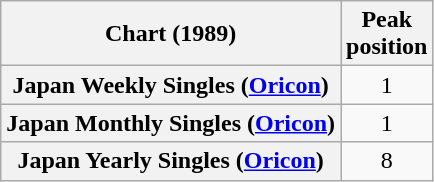<table class="wikitable sortable plainrowheaders" style="text-align:center;">
<tr>
<th scope="col">Chart (1989)</th>
<th scope="col">Peak<br>position</th>
</tr>
<tr>
<th scope="row">Japan Weekly Singles (<a href='#'>Oricon</a>)</th>
<td style="text-align:center;">1</td>
</tr>
<tr>
<th scope="row">Japan Monthly Singles (<a href='#'>Oricon</a>)</th>
<td style="text-align:center;">1</td>
</tr>
<tr>
<th scope="row">Japan Yearly Singles (<a href='#'>Oricon</a>)</th>
<td style="text-align:center;">8</td>
</tr>
</table>
